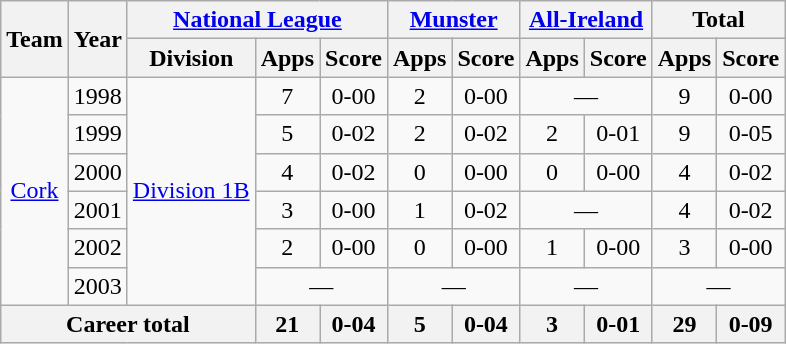<table class="wikitable" style="text-align:center">
<tr>
<th rowspan="2">Team</th>
<th rowspan="2">Year</th>
<th colspan="3"><a href='#'>National League</a></th>
<th colspan="2"><a href='#'>Munster</a></th>
<th colspan="2"><a href='#'>All-Ireland</a></th>
<th colspan="2">Total</th>
</tr>
<tr>
<th>Division</th>
<th>Apps</th>
<th>Score</th>
<th>Apps</th>
<th>Score</th>
<th>Apps</th>
<th>Score</th>
<th>Apps</th>
<th>Score</th>
</tr>
<tr>
<td rowspan="6"><a href='#'>Cork</a></td>
<td>1998</td>
<td rowspan="6"><a href='#'>Division 1B</a></td>
<td>7</td>
<td>0-00</td>
<td>2</td>
<td>0-00</td>
<td colspan=2>—</td>
<td>9</td>
<td>0-00</td>
</tr>
<tr>
<td>1999</td>
<td>5</td>
<td>0-02</td>
<td>2</td>
<td>0-02</td>
<td>2</td>
<td>0-01</td>
<td>9</td>
<td>0-05</td>
</tr>
<tr>
<td>2000</td>
<td>4</td>
<td>0-02</td>
<td>0</td>
<td>0-00</td>
<td>0</td>
<td>0-00</td>
<td>4</td>
<td>0-02</td>
</tr>
<tr>
<td>2001</td>
<td>3</td>
<td>0-00</td>
<td>1</td>
<td>0-02</td>
<td colspan=2>—</td>
<td>4</td>
<td>0-02</td>
</tr>
<tr>
<td>2002</td>
<td>2</td>
<td>0-00</td>
<td>0</td>
<td>0-00</td>
<td>1</td>
<td>0-00</td>
<td>3</td>
<td>0-00</td>
</tr>
<tr>
<td>2003</td>
<td colspan=2>—</td>
<td colspan=2>—</td>
<td colspan=2>—</td>
<td colspan=2>—</td>
</tr>
<tr>
<th colspan="3">Career total</th>
<th>21</th>
<th>0-04</th>
<th>5</th>
<th>0-04</th>
<th>3</th>
<th>0-01</th>
<th>29</th>
<th>0-09</th>
</tr>
</table>
